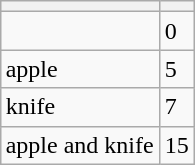<table class="wikitable" style="float:right">
<tr>
<th></th>
<th></th>
</tr>
<tr>
<td></td>
<td>0</td>
</tr>
<tr>
<td>apple</td>
<td>5</td>
</tr>
<tr>
<td>knife</td>
<td>7</td>
</tr>
<tr>
<td>apple and knife</td>
<td>15</td>
</tr>
</table>
